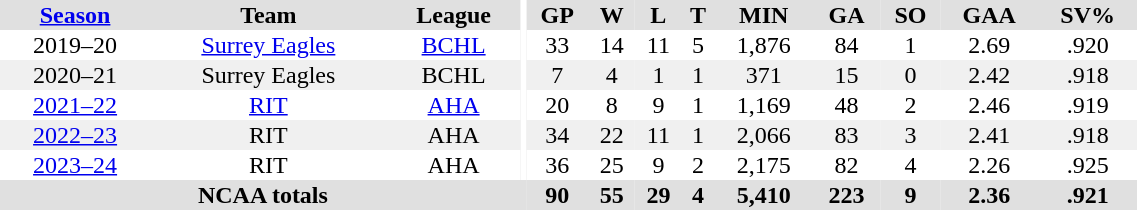<table border="0" cellpadding="1" cellspacing="0" style="text-align:center; width:60%;">
<tr bgcolor="#e0e0e0">
<th><a href='#'>Season</a></th>
<th>Team</th>
<th>League</th>
<th rowspan="99" bgcolor="#ffffff"></th>
<th>GP</th>
<th>W</th>
<th>L</th>
<th>T</th>
<th>MIN</th>
<th>GA</th>
<th>SO</th>
<th>GAA</th>
<th>SV%</th>
</tr>
<tr>
<td>2019–20</td>
<td><a href='#'>Surrey Eagles</a></td>
<td><a href='#'>BCHL</a></td>
<td>33</td>
<td>14</td>
<td>11</td>
<td>5</td>
<td>1,876</td>
<td>84</td>
<td>1</td>
<td>2.69</td>
<td>.920</td>
</tr>
<tr bgcolor="#f0f0f0">
<td>2020–21</td>
<td>Surrey Eagles</td>
<td>BCHL</td>
<td>7</td>
<td>4</td>
<td>1</td>
<td>1</td>
<td>371</td>
<td>15</td>
<td>0</td>
<td>2.42</td>
<td>.918</td>
</tr>
<tr>
<td><a href='#'>2021–22</a></td>
<td><a href='#'>RIT</a></td>
<td><a href='#'>AHA</a></td>
<td>20</td>
<td>8</td>
<td>9</td>
<td>1</td>
<td>1,169</td>
<td>48</td>
<td>2</td>
<td>2.46</td>
<td>.919</td>
</tr>
<tr bgcolor="#f0f0f0">
<td><a href='#'>2022–23</a></td>
<td>RIT</td>
<td>AHA</td>
<td>34</td>
<td>22</td>
<td>11</td>
<td>1</td>
<td>2,066</td>
<td>83</td>
<td>3</td>
<td>2.41</td>
<td>.918</td>
</tr>
<tr>
<td><a href='#'>2023–24</a></td>
<td>RIT</td>
<td>AHA</td>
<td>36</td>
<td>25</td>
<td>9</td>
<td>2</td>
<td>2,175</td>
<td>82</td>
<td>4</td>
<td>2.26</td>
<td>.925</td>
</tr>
<tr bgcolor="#e0e0e0">
<th colspan="4">NCAA totals</th>
<th>90</th>
<th>55</th>
<th>29</th>
<th>4</th>
<th>5,410</th>
<th>223</th>
<th>9</th>
<th>2.36</th>
<th>.921</th>
</tr>
</table>
